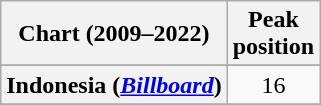<table class="wikitable sortable plainrowheaders" style="text-align:center">
<tr>
<th>Chart (2009–2022)</th>
<th>Peak<br>position</th>
</tr>
<tr>
</tr>
<tr>
</tr>
<tr>
<th scope="row">Indonesia (<em><a href='#'>Billboard</a></em>)</th>
<td>16</td>
</tr>
<tr>
</tr>
<tr>
</tr>
<tr>
</tr>
<tr>
</tr>
</table>
